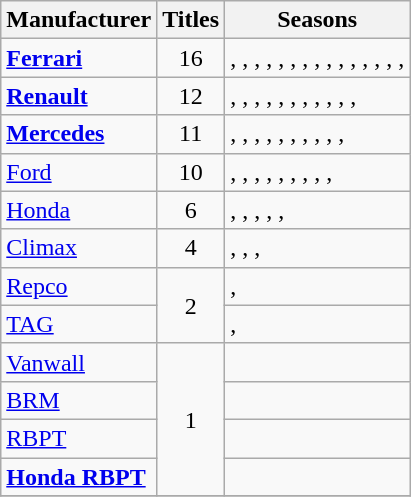<table class="wikitable">
<tr>
<th scope="col">Manufacturer</th>
<th scope="col">Titles</th>
<th scope="col">Seasons</th>
</tr>
<tr>
<td><strong><a href='#'>Ferrari</a></strong></td>
<td align="center">16</td>
<td>, , , , , , , , , , , , , , , </td>
</tr>
<tr>
<td><strong><a href='#'>Renault</a></strong></td>
<td align="center">12</td>
<td>, , , , , , , , , , , </td>
</tr>
<tr>
<td><strong><a href='#'>Mercedes</a></strong></td>
<td align="center">11</td>
<td>, , , , , , , , , , </td>
</tr>
<tr>
<td><a href='#'>Ford</a></td>
<td align="center">10</td>
<td>, , , , , , , , , </td>
</tr>
<tr>
<td><a href='#'>Honda</a></td>
<td align="center" rowspan="1">6</td>
<td>, , , , , </td>
</tr>
<tr>
<td><a href='#'>Climax</a></td>
<td align="center">4</td>
<td>, , , </td>
</tr>
<tr>
<td><a href='#'>Repco</a></td>
<td align="center" rowspan="2">2</td>
<td>, </td>
</tr>
<tr>
<td><a href='#'>TAG</a></td>
<td>, </td>
</tr>
<tr>
<td><a href='#'>Vanwall</a></td>
<td align="center" rowspan="4">1</td>
<td></td>
</tr>
<tr>
<td><a href='#'>BRM</a></td>
<td></td>
</tr>
<tr>
<td><a href='#'>RBPT</a></td>
<td></td>
</tr>
<tr>
<td><strong><a href='#'>Honda RBPT</a></strong></td>
<td></td>
</tr>
<tr>
</tr>
</table>
